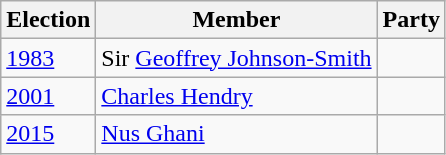<table class="wikitable">
<tr>
<th>Election</th>
<th>Member</th>
<th colspan="2">Party</th>
</tr>
<tr>
<td><a href='#'>1983</a></td>
<td>Sir <a href='#'>Geoffrey Johnson-Smith</a></td>
<td></td>
</tr>
<tr>
<td><a href='#'>2001</a></td>
<td><a href='#'>Charles Hendry</a></td>
<td></td>
</tr>
<tr>
<td><a href='#'>2015</a></td>
<td><a href='#'>Nus Ghani</a></td>
<td></td>
</tr>
</table>
